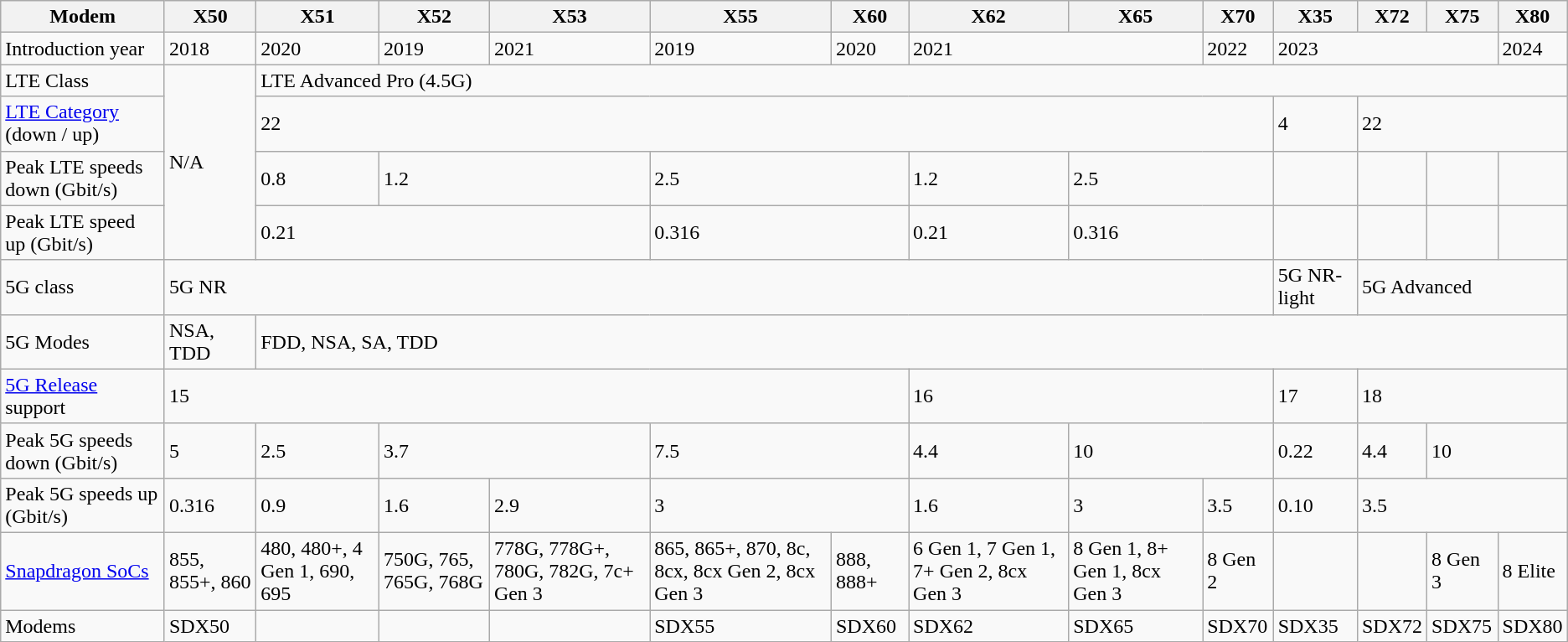<table class="wikitable">
<tr>
<th>Modem</th>
<th>X50</th>
<th>X51</th>
<th>X52</th>
<th>X53</th>
<th>X55</th>
<th>X60</th>
<th>X62</th>
<th>X65</th>
<th>X70</th>
<th>X35</th>
<th>X72</th>
<th>X75</th>
<th>X80</th>
</tr>
<tr>
<td>Introduction year</td>
<td>2018</td>
<td>2020</td>
<td>2019</td>
<td>2021</td>
<td>2019</td>
<td>2020</td>
<td colspan="2">2021</td>
<td>2022</td>
<td colspan="3">2023</td>
<td>2024</td>
</tr>
<tr>
<td>LTE Class</td>
<td rowspan="4">N/A</td>
<td colspan="12">LTE Advanced Pro (4.5G)</td>
</tr>
<tr>
<td><a href='#'>LTE Category</a> (down / up)</td>
<td colspan="8">22</td>
<td>4</td>
<td colspan="3">22</td>
</tr>
<tr>
<td>Peak LTE speeds down (Gbit/s)</td>
<td>0.8</td>
<td colspan="2">1.2</td>
<td colspan="2">2.5</td>
<td>1.2</td>
<td colspan="2">2.5</td>
<td></td>
<td></td>
<td></td>
<td></td>
</tr>
<tr>
<td>Peak LTE speed up (Gbit/s)</td>
<td colspan="3">0.21</td>
<td colspan="2">0.316</td>
<td>0.21</td>
<td colspan="2">0.316</td>
<td></td>
<td></td>
<td></td>
<td></td>
</tr>
<tr>
<td>5G class</td>
<td colspan="9">5G NR</td>
<td>5G NR-light</td>
<td colspan="3">5G Advanced</td>
</tr>
<tr>
<td>5G Modes</td>
<td>NSA, TDD</td>
<td colspan="12">FDD, NSA, SA, TDD</td>
</tr>
<tr>
<td><a href='#'>5G Release</a> support</td>
<td colspan="6">15</td>
<td colspan="3">16</td>
<td>17</td>
<td colspan="3">18</td>
</tr>
<tr>
<td>Peak 5G speeds down (Gbit/s)</td>
<td>5</td>
<td>2.5</td>
<td colspan="2">3.7</td>
<td colspan="2">7.5</td>
<td>4.4</td>
<td colspan="2">10</td>
<td>0.22</td>
<td>4.4</td>
<td colspan="2">10</td>
</tr>
<tr>
<td>Peak 5G speeds up (Gbit/s)</td>
<td>0.316</td>
<td>0.9</td>
<td>1.6</td>
<td>2.9</td>
<td colspan="2">3</td>
<td>1.6</td>
<td>3</td>
<td>3.5</td>
<td>0.10</td>
<td colspan="3">3.5</td>
</tr>
<tr>
<td><a href='#'>Snapdragon SoCs</a></td>
<td>855, 855+, 860</td>
<td>480, 480+, 4 Gen 1, 690, 695</td>
<td>750G, 765, 765G, 768G</td>
<td>778G, 778G+, 780G, 782G, 7c+ Gen 3</td>
<td>865, 865+, 870, 8c, 8cx, 8cx Gen 2, 8cx Gen 3</td>
<td>888, 888+</td>
<td>6 Gen 1, 7 Gen 1, 7+ Gen 2, 8cx Gen 3</td>
<td>8 Gen 1, 8+ Gen 1, 8cx Gen 3</td>
<td>8 Gen 2</td>
<td></td>
<td></td>
<td>8 Gen 3</td>
<td>8 Elite</td>
</tr>
<tr>
<td>Modems</td>
<td>SDX50</td>
<td></td>
<td></td>
<td></td>
<td>SDX55</td>
<td>SDX60</td>
<td>SDX62</td>
<td>SDX65</td>
<td>SDX70</td>
<td>SDX35</td>
<td>SDX72</td>
<td>SDX75</td>
<td>SDX80</td>
</tr>
</table>
